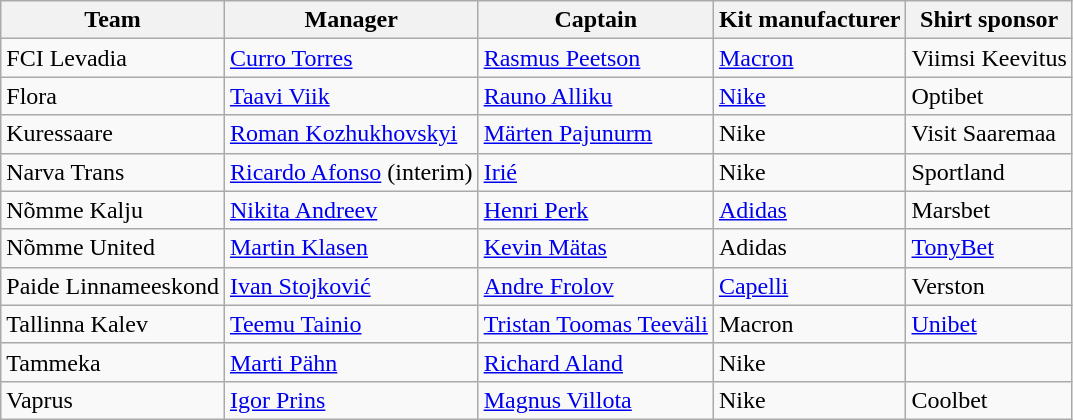<table class="wikitable sortable">
<tr>
<th>Team</th>
<th>Manager</th>
<th>Captain</th>
<th>Kit manufacturer</th>
<th>Shirt sponsor</th>
</tr>
<tr>
<td>FCI Levadia</td>
<td> <a href='#'>Curro Torres</a></td>
<td> <a href='#'>Rasmus Peetson</a></td>
<td><a href='#'>Macron</a></td>
<td>Viimsi Keevitus</td>
</tr>
<tr>
<td>Flora</td>
<td> <a href='#'>Taavi Viik</a></td>
<td> <a href='#'>Rauno Alliku</a></td>
<td><a href='#'>Nike</a></td>
<td>Optibet</td>
</tr>
<tr>
<td>Kuressaare</td>
<td> <a href='#'>Roman Kozhukhovskyi</a></td>
<td> <a href='#'>Märten Pajunurm</a></td>
<td>Nike</td>
<td>Visit Saaremaa</td>
</tr>
<tr>
<td>Narva Trans</td>
<td> <a href='#'>Ricardo Afonso</a> (interim)</td>
<td> <a href='#'>Irié</a></td>
<td>Nike</td>
<td>Sportland</td>
</tr>
<tr>
<td>Nõmme Kalju</td>
<td> <a href='#'>Nikita Andreev</a></td>
<td> <a href='#'>Henri Perk</a></td>
<td><a href='#'>Adidas</a></td>
<td>Marsbet</td>
</tr>
<tr>
<td>Nõmme United</td>
<td> <a href='#'>Martin Klasen</a></td>
<td> <a href='#'>Kevin Mätas</a></td>
<td>Adidas</td>
<td><a href='#'>TonyBet</a></td>
</tr>
<tr>
<td>Paide Linnameeskond</td>
<td> <a href='#'>Ivan Stojković</a></td>
<td> <a href='#'>Andre Frolov</a></td>
<td><a href='#'>Capelli</a></td>
<td>Verston</td>
</tr>
<tr>
<td>Tallinna Kalev</td>
<td> <a href='#'>Teemu Tainio</a></td>
<td> <a href='#'>Tristan Toomas Teeväli</a></td>
<td>Macron</td>
<td><a href='#'>Unibet</a></td>
</tr>
<tr>
<td>Tammeka</td>
<td> <a href='#'>Marti Pähn</a></td>
<td> <a href='#'>Richard Aland</a></td>
<td>Nike</td>
<td></td>
</tr>
<tr>
<td>Vaprus</td>
<td> <a href='#'>Igor Prins</a></td>
<td> <a href='#'>Magnus Villota</a></td>
<td>Nike</td>
<td>Coolbet</td>
</tr>
</table>
